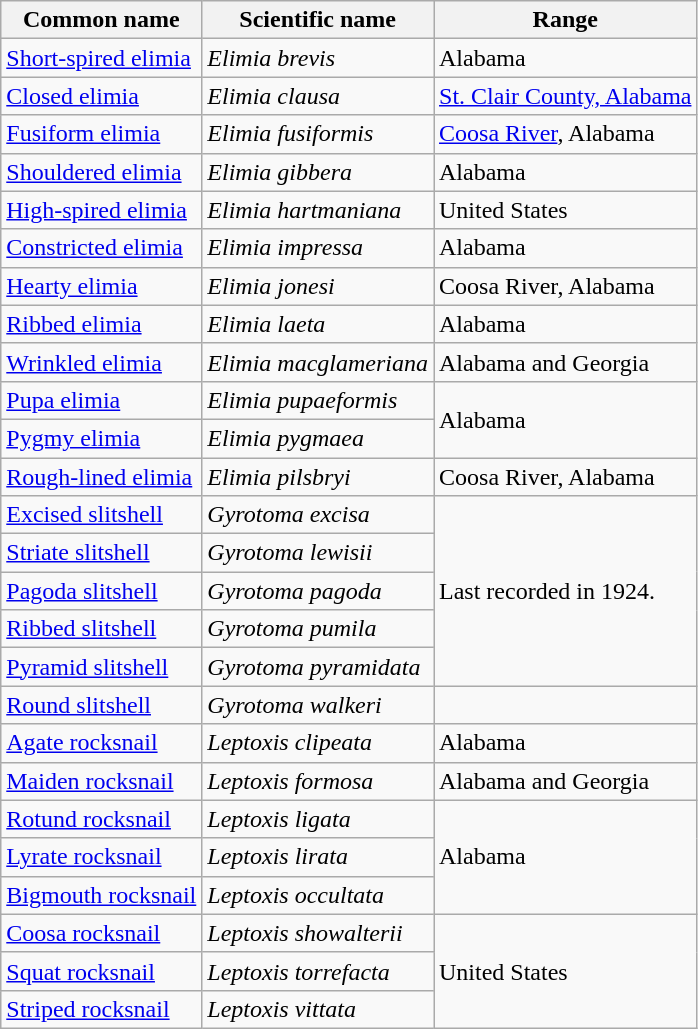<table class="wikitable sortable">
<tr>
<th>Common name</th>
<th>Scientific name</th>
<th>Range</th>
</tr>
<tr>
<td><a href='#'>Short-spired elimia</a></td>
<td><em>Elimia brevis</em></td>
<td>Alabama</td>
</tr>
<tr>
<td><a href='#'>Closed elimia</a></td>
<td><em>Elimia clausa</em></td>
<td><a href='#'>St. Clair County, Alabama</a></td>
</tr>
<tr>
<td><a href='#'>Fusiform elimia</a></td>
<td><em>Elimia fusiformis</em></td>
<td><a href='#'>Coosa River</a>, Alabama</td>
</tr>
<tr>
<td><a href='#'>Shouldered elimia</a></td>
<td><em>Elimia gibbera</em></td>
<td>Alabama</td>
</tr>
<tr>
<td><a href='#'>High-spired elimia</a></td>
<td><em>Elimia hartmaniana</em></td>
<td>United States</td>
</tr>
<tr>
<td><a href='#'>Constricted elimia</a></td>
<td><em>Elimia impressa</em></td>
<td>Alabama</td>
</tr>
<tr>
<td><a href='#'>Hearty elimia</a></td>
<td><em>Elimia jonesi</em></td>
<td>Coosa River, Alabama</td>
</tr>
<tr>
<td><a href='#'>Ribbed elimia</a></td>
<td><em>Elimia laeta</em></td>
<td>Alabama</td>
</tr>
<tr>
<td><a href='#'>Wrinkled elimia</a></td>
<td><em>Elimia macglameriana</em></td>
<td>Alabama and Georgia</td>
</tr>
<tr>
<td><a href='#'>Pupa elimia</a></td>
<td><em>Elimia pupaeformis</em></td>
<td rowspan="2">Alabama</td>
</tr>
<tr>
<td><a href='#'>Pygmy elimia</a></td>
<td><em>Elimia pygmaea</em></td>
</tr>
<tr>
<td><a href='#'>Rough-lined elimia</a></td>
<td><em>Elimia pilsbryi</em></td>
<td>Coosa River, Alabama</td>
</tr>
<tr>
<td><a href='#'>Excised slitshell</a></td>
<td><em>Gyrotoma excisa</em></td>
<td rowspan="5">Last recorded in 1924.</td>
</tr>
<tr>
<td><a href='#'>Striate slitshell</a></td>
<td><em>Gyrotoma lewisii</em></td>
</tr>
<tr>
<td><a href='#'>Pagoda slitshell</a></td>
<td><em>Gyrotoma pagoda</em></td>
</tr>
<tr>
<td><a href='#'>Ribbed slitshell</a></td>
<td><em>Gyrotoma pumila</em></td>
</tr>
<tr>
<td><a href='#'>Pyramid slitshell</a></td>
<td><em>Gyrotoma pyramidata</em></td>
</tr>
<tr>
<td><a href='#'>Round slitshell</a></td>
<td><em>Gyrotoma walkeri</em></td>
</tr>
<tr>
<td><a href='#'>Agate rocksnail</a></td>
<td><em>Leptoxis clipeata</em></td>
<td>Alabama</td>
</tr>
<tr>
<td><a href='#'>Maiden rocksnail</a></td>
<td><em>Leptoxis formosa</em></td>
<td>Alabama and Georgia</td>
</tr>
<tr>
<td><a href='#'>Rotund rocksnail</a></td>
<td><em>Leptoxis ligata</em></td>
<td rowspan="3">Alabama</td>
</tr>
<tr>
<td><a href='#'>Lyrate rocksnail</a></td>
<td><em>Leptoxis lirata</em></td>
</tr>
<tr>
<td><a href='#'>Bigmouth rocksnail</a></td>
<td><em>Leptoxis occultata</em></td>
</tr>
<tr>
<td><a href='#'>Coosa rocksnail</a></td>
<td><em>Leptoxis showalterii</em></td>
<td rowspan="3">United States</td>
</tr>
<tr>
<td><a href='#'>Squat rocksnail</a></td>
<td><em>Leptoxis torrefacta</em></td>
</tr>
<tr>
<td><a href='#'>Striped rocksnail</a></td>
<td><em>Leptoxis vittata</em></td>
</tr>
</table>
